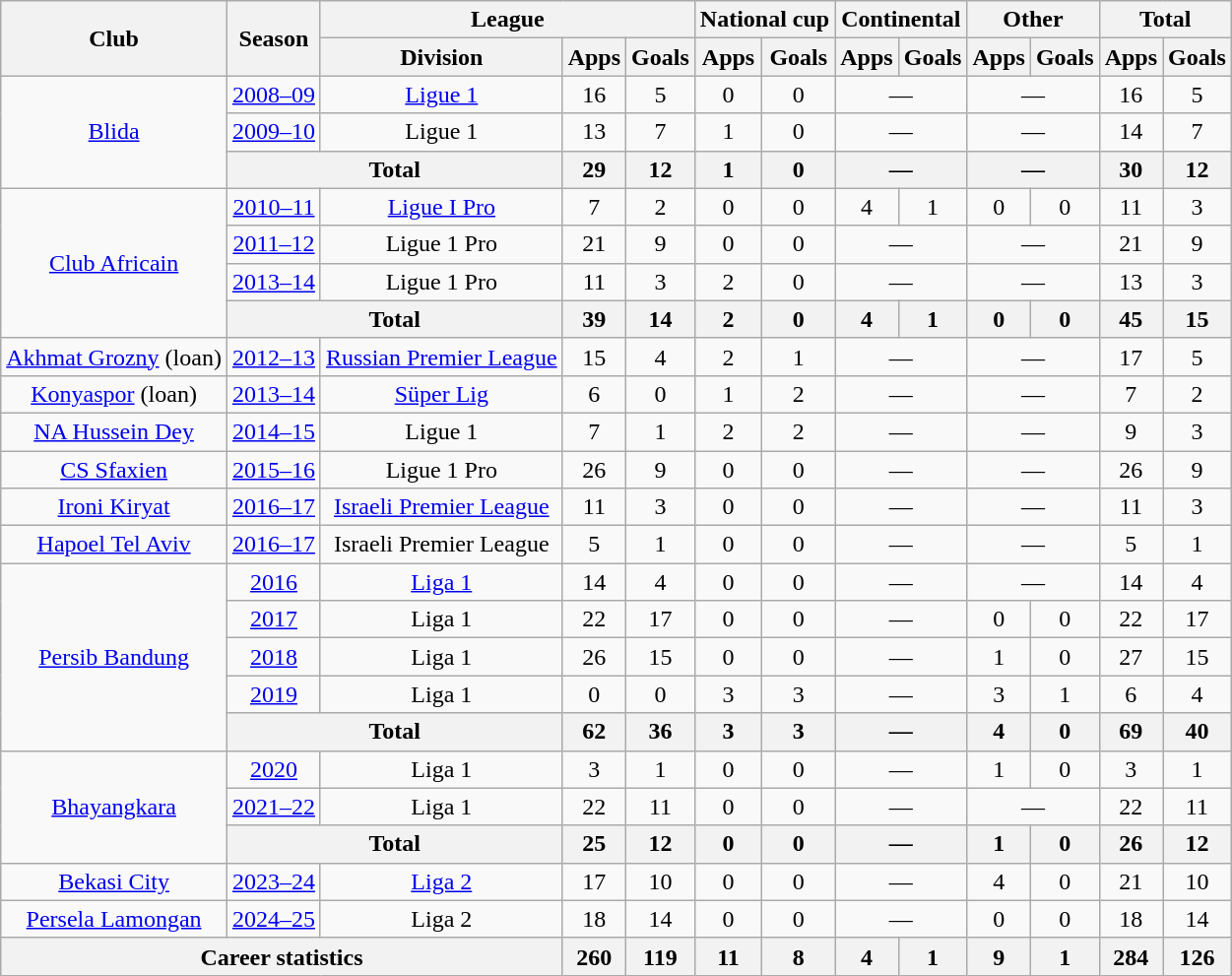<table class="wikitable" style="text-align:center">
<tr>
<th rowspan="2">Club</th>
<th rowspan="2">Season</th>
<th colspan="3">League</th>
<th colspan="2">National cup</th>
<th colspan="2">Continental</th>
<th colspan="2">Other</th>
<th colspan="2">Total</th>
</tr>
<tr>
<th>Division</th>
<th>Apps</th>
<th>Goals</th>
<th>Apps</th>
<th>Goals</th>
<th>Apps</th>
<th>Goals</th>
<th>Apps</th>
<th>Goals</th>
<th>Apps</th>
<th>Goals</th>
</tr>
<tr>
<td rowspan="3"><a href='#'>Blida</a></td>
<td><a href='#'>2008–09</a></td>
<td><a href='#'>Ligue 1</a></td>
<td>16</td>
<td>5</td>
<td>0</td>
<td>0</td>
<td colspan="2">—</td>
<td colspan="2">—</td>
<td>16</td>
<td>5</td>
</tr>
<tr>
<td><a href='#'>2009–10</a></td>
<td>Ligue 1</td>
<td>13</td>
<td>7</td>
<td>1</td>
<td>0</td>
<td colspan="2">—</td>
<td colspan="2">—</td>
<td>14</td>
<td>7</td>
</tr>
<tr>
<th colspan="2">Total</th>
<th>29</th>
<th>12</th>
<th>1</th>
<th>0</th>
<th colspan="2">—</th>
<th colspan="2">—</th>
<th>30</th>
<th>12</th>
</tr>
<tr>
<td rowspan="4"><a href='#'>Club Africain</a></td>
<td><a href='#'>2010–11</a></td>
<td><a href='#'>Ligue I Pro</a></td>
<td>7</td>
<td>2</td>
<td>0</td>
<td>0</td>
<td>4</td>
<td>1</td>
<td>0</td>
<td>0</td>
<td>11</td>
<td>3</td>
</tr>
<tr>
<td><a href='#'>2011–12</a></td>
<td>Ligue 1 Pro</td>
<td>21</td>
<td>9</td>
<td>0</td>
<td>0</td>
<td colspan="2">—</td>
<td colspan="2">—</td>
<td>21</td>
<td>9</td>
</tr>
<tr>
<td><a href='#'>2013–14</a></td>
<td>Ligue 1 Pro</td>
<td>11</td>
<td>3</td>
<td>2</td>
<td>0</td>
<td colspan="2">—</td>
<td colspan="2">—</td>
<td>13</td>
<td>3</td>
</tr>
<tr>
<th colspan="2">Total</th>
<th>39</th>
<th>14</th>
<th>2</th>
<th>0</th>
<th>4</th>
<th>1</th>
<th>0</th>
<th>0</th>
<th>45</th>
<th>15</th>
</tr>
<tr>
<td><a href='#'>Akhmat Grozny</a> (loan)</td>
<td><a href='#'>2012–13</a></td>
<td><a href='#'>Russian Premier League</a></td>
<td>15</td>
<td>4</td>
<td>2</td>
<td>1</td>
<td colspan="2">—</td>
<td colspan="2">—</td>
<td>17</td>
<td>5</td>
</tr>
<tr>
<td><a href='#'>Konyaspor</a> (loan)</td>
<td><a href='#'>2013–14</a></td>
<td><a href='#'>Süper Lig</a></td>
<td>6</td>
<td>0</td>
<td>1</td>
<td>2</td>
<td colspan="2">—</td>
<td colspan="2">—</td>
<td>7</td>
<td>2</td>
</tr>
<tr>
<td><a href='#'>NA Hussein Dey</a></td>
<td><a href='#'>2014–15</a></td>
<td>Ligue 1</td>
<td>7</td>
<td>1</td>
<td>2</td>
<td>2</td>
<td colspan="2">—</td>
<td colspan="2">—</td>
<td>9</td>
<td>3</td>
</tr>
<tr>
<td><a href='#'>CS Sfaxien</a></td>
<td><a href='#'>2015–16</a></td>
<td>Ligue 1 Pro</td>
<td>26</td>
<td>9</td>
<td>0</td>
<td>0</td>
<td colspan="2">—</td>
<td colspan="2">—</td>
<td>26</td>
<td>9</td>
</tr>
<tr>
<td><a href='#'>Ironi Kiryat</a></td>
<td><a href='#'>2016–17</a></td>
<td><a href='#'>Israeli Premier League</a></td>
<td>11</td>
<td>3</td>
<td>0</td>
<td>0</td>
<td colspan="2">—</td>
<td colspan="2">—</td>
<td>11</td>
<td>3</td>
</tr>
<tr>
<td><a href='#'>Hapoel Tel Aviv</a></td>
<td><a href='#'>2016–17</a></td>
<td>Israeli Premier League</td>
<td>5</td>
<td>1</td>
<td>0</td>
<td>0</td>
<td colspan="2">—</td>
<td colspan="2">—</td>
<td>5</td>
<td>1</td>
</tr>
<tr>
<td rowspan="5"><a href='#'>Persib Bandung</a></td>
<td><a href='#'>2016</a></td>
<td><a href='#'>Liga 1</a></td>
<td>14</td>
<td>4</td>
<td>0</td>
<td>0</td>
<td colspan="2">—</td>
<td colspan="2">—</td>
<td>14</td>
<td>4</td>
</tr>
<tr>
<td><a href='#'>2017</a></td>
<td>Liga 1</td>
<td>22</td>
<td>17</td>
<td>0</td>
<td>0</td>
<td colspan="2">—</td>
<td>0</td>
<td>0</td>
<td>22</td>
<td>17</td>
</tr>
<tr>
<td><a href='#'>2018</a></td>
<td>Liga 1</td>
<td>26</td>
<td>15</td>
<td>0</td>
<td>0</td>
<td colspan="2">—</td>
<td>1</td>
<td>0</td>
<td>27</td>
<td>15</td>
</tr>
<tr>
<td><a href='#'>2019</a></td>
<td>Liga 1</td>
<td>0</td>
<td>0</td>
<td>3</td>
<td>3</td>
<td colspan="2">—</td>
<td>3</td>
<td>1</td>
<td>6</td>
<td>4</td>
</tr>
<tr>
<th colspan="2">Total</th>
<th>62</th>
<th>36</th>
<th>3</th>
<th>3</th>
<th colspan="2">—</th>
<th>4</th>
<th>0</th>
<th>69</th>
<th>40</th>
</tr>
<tr>
<td rowspan="3"><a href='#'>Bhayangkara</a></td>
<td><a href='#'>2020</a></td>
<td>Liga 1</td>
<td>3</td>
<td>1</td>
<td>0</td>
<td>0</td>
<td colspan="2">—</td>
<td>1</td>
<td>0</td>
<td>3</td>
<td>1</td>
</tr>
<tr>
<td><a href='#'>2021–22</a></td>
<td>Liga 1</td>
<td>22</td>
<td>11</td>
<td>0</td>
<td>0</td>
<td colspan="2">—</td>
<td colspan="2">—</td>
<td>22</td>
<td>11</td>
</tr>
<tr>
<th colspan="2">Total</th>
<th>25</th>
<th>12</th>
<th>0</th>
<th>0</th>
<th colspan="2">—</th>
<th>1</th>
<th>0</th>
<th>26</th>
<th>12</th>
</tr>
<tr>
<td><a href='#'>Bekasi City</a></td>
<td><a href='#'>2023–24</a></td>
<td><a href='#'>Liga 2</a></td>
<td>17</td>
<td>10</td>
<td>0</td>
<td>0</td>
<td colspan="2">—</td>
<td>4</td>
<td>0</td>
<td>21</td>
<td>10</td>
</tr>
<tr>
<td><a href='#'>Persela Lamongan</a></td>
<td><a href='#'>2024–25</a></td>
<td>Liga 2</td>
<td>18</td>
<td>14</td>
<td>0</td>
<td>0</td>
<td colspan="2">—</td>
<td>0</td>
<td>0</td>
<td>18</td>
<td>14</td>
</tr>
<tr>
<th colspan="3">Career statistics</th>
<th>260</th>
<th>119</th>
<th>11</th>
<th>8</th>
<th>4</th>
<th>1</th>
<th>9</th>
<th>1</th>
<th>284</th>
<th>126</th>
</tr>
</table>
